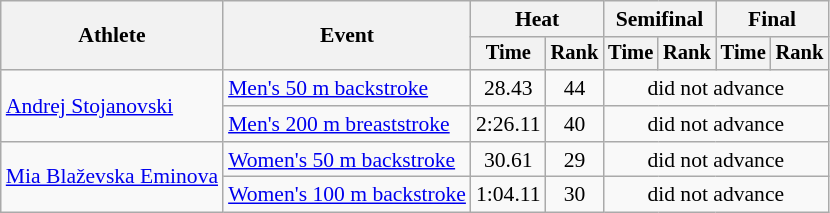<table class=wikitable style="font-size:90%">
<tr>
<th rowspan="2">Athlete</th>
<th rowspan="2">Event</th>
<th colspan="2">Heat</th>
<th colspan="2">Semifinal</th>
<th colspan="2">Final</th>
</tr>
<tr style="font-size:95%">
<th>Time</th>
<th>Rank</th>
<th>Time</th>
<th>Rank</th>
<th>Time</th>
<th>Rank</th>
</tr>
<tr align=center>
<td align=left rowspan=2><a href='#'>Andrej Stojanovski</a></td>
<td align=left><a href='#'>Men's 50 m backstroke</a></td>
<td>28.43</td>
<td>44</td>
<td colspan=4>did not advance</td>
</tr>
<tr align=center>
<td align=left><a href='#'>Men's 200 m breaststroke</a></td>
<td>2:26.11</td>
<td>40</td>
<td colspan=4>did not advance</td>
</tr>
<tr align=center>
<td align=left rowspan=2><a href='#'>Mia Blaževska Eminova</a></td>
<td align=left><a href='#'>Women's 50 m backstroke</a></td>
<td>30.61</td>
<td>29</td>
<td colspan=4>did not advance</td>
</tr>
<tr align=center>
<td align=left><a href='#'>Women's 100 m backstroke</a></td>
<td>1:04.11</td>
<td>30</td>
<td colspan=4>did not advance</td>
</tr>
</table>
